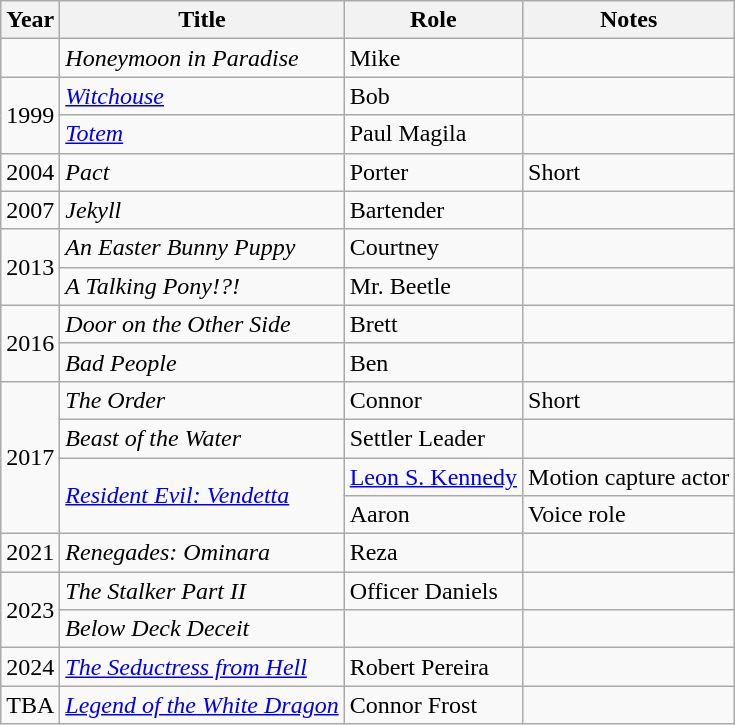<table class=wikitable>
<tr>
<th scope="col">Year</th>
<th scope="col">Title</th>
<th scope="col">Role</th>
<th scope="col">Notes</th>
</tr>
<tr>
<td></td>
<td><em>Honeymoon in Paradise</em></td>
<td>Mike</td>
<td></td>
</tr>
<tr>
<td rowspan="2">1999</td>
<td><em><a href='#'>Witchouse</a></em></td>
<td>Bob</td>
<td></td>
</tr>
<tr>
<td><em><a href='#'>Totem</a></em></td>
<td>Paul Magila</td>
<td></td>
</tr>
<tr>
<td>2004</td>
<td><em>Pact</em></td>
<td>Porter</td>
<td>Short</td>
</tr>
<tr>
<td>2007</td>
<td><em>Jekyll</em></td>
<td>Bartender</td>
<td></td>
</tr>
<tr>
<td rowspan="2">2013</td>
<td><em>An Easter Bunny Puppy</em></td>
<td>Courtney</td>
<td></td>
</tr>
<tr>
<td><em>A Talking Pony!?!</em></td>
<td>Mr. Beetle</td>
<td></td>
</tr>
<tr>
<td rowspan="2">2016</td>
<td><em>Door on the Other Side</em></td>
<td>Brett</td>
<td></td>
</tr>
<tr>
<td><em>Bad People</em></td>
<td>Ben</td>
<td></td>
</tr>
<tr>
<td rowspan="4">2017</td>
<td><em>The Order</em></td>
<td>Connor</td>
<td>Short</td>
</tr>
<tr>
<td><em>Beast of the Water</em></td>
<td>Settler Leader</td>
<td></td>
</tr>
<tr>
<td rowspan="2"><em><a href='#'>Resident Evil: Vendetta</a></em></td>
<td><a href='#'>Leon S. Kennedy</a></td>
<td>Motion capture actor</td>
</tr>
<tr>
<td>Aaron</td>
<td>Voice role</td>
</tr>
<tr>
<td>2021</td>
<td><em>Renegades: Ominara</em></td>
<td>Reza</td>
<td></td>
</tr>
<tr>
<td rowspan="2">2023</td>
<td><em>The Stalker Part II</em></td>
<td>Officer Daniels</td>
<td></td>
</tr>
<tr>
<td><em>Below Deck Deceit</em></td>
<td></td>
<td></td>
</tr>
<tr>
<td>2024</td>
<td><em><a href='#'>The Seductress from Hell</a></em></td>
<td>Robert Pereira</td>
<td></td>
</tr>
<tr>
<td>TBA</td>
<td><em><a href='#'>Legend of the White Dragon</a></em></td>
<td>Connor Frost</td>
<td></td>
</tr>
</table>
